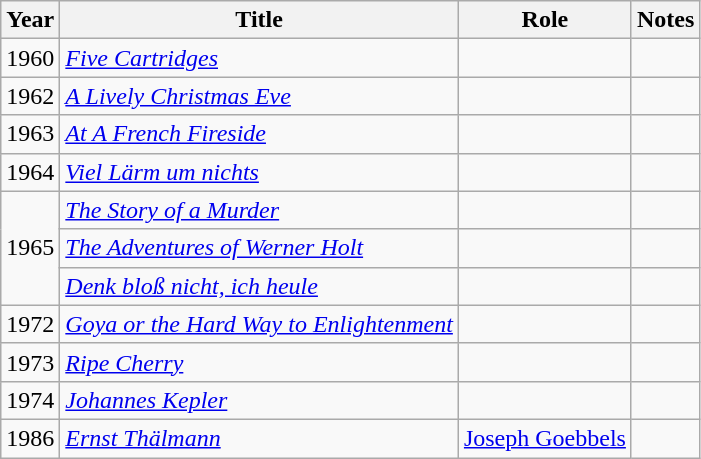<table class="wikitable sortable">
<tr>
<th>Year</th>
<th>Title</th>
<th>Role</th>
<th class="unsortable">Notes</th>
</tr>
<tr>
<td>1960</td>
<td><em><a href='#'>Five Cartridges</a></em></td>
<td></td>
<td></td>
</tr>
<tr>
<td>1962</td>
<td><em><a href='#'>A Lively Christmas Eve</a></em></td>
<td></td>
<td></td>
</tr>
<tr>
<td>1963</td>
<td><em><a href='#'>At A French Fireside</a></em></td>
<td></td>
<td></td>
</tr>
<tr>
<td>1964</td>
<td><em><a href='#'>Viel Lärm um nichts</a></em></td>
<td></td>
<td></td>
</tr>
<tr>
<td rowspan=3>1965</td>
<td><em><a href='#'>The Story of a Murder</a></em></td>
<td></td>
<td></td>
</tr>
<tr>
<td><em><a href='#'>The Adventures of Werner Holt</a></em></td>
<td></td>
<td></td>
</tr>
<tr>
<td><em><a href='#'>Denk bloß nicht, ich heule</a></em></td>
<td></td>
<td></td>
</tr>
<tr>
<td>1972</td>
<td><em><a href='#'>Goya or the Hard Way to Enlightenment</a></em></td>
<td></td>
<td></td>
</tr>
<tr>
<td>1973</td>
<td><em><a href='#'>Ripe Cherry</a></em></td>
<td></td>
<td></td>
</tr>
<tr>
<td>1974</td>
<td><em><a href='#'>Johannes Kepler</a></em></td>
<td></td>
<td></td>
</tr>
<tr>
<td>1986</td>
<td><em><a href='#'>Ernst Thälmann</a></em></td>
<td><a href='#'>Joseph Goebbels</a></td>
<td></td>
</tr>
</table>
